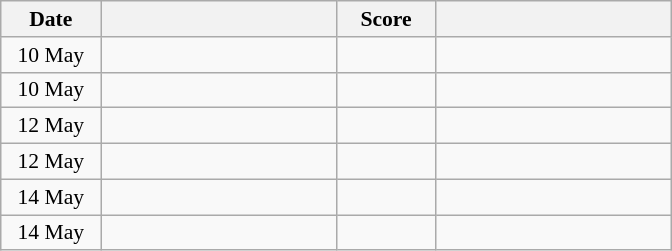<table class="wikitable" style="text-align: center; font-size:90% ">
<tr>
<th width="60">Date</th>
<th align="right" width="150"></th>
<th width="60">Score</th>
<th align="left" width="150"></th>
</tr>
<tr>
<td>10 May</td>
<td align=left><strong></strong></td>
<td align=center></td>
<td align=left></td>
</tr>
<tr>
<td>10 May</td>
<td align=left><strong></strong></td>
<td align=center></td>
<td align=left></td>
</tr>
<tr>
<td>12 May</td>
<td align=left><strong></strong></td>
<td align=center></td>
<td align=left></td>
</tr>
<tr>
<td>12 May</td>
<td align=left><strong></strong></td>
<td align=center></td>
<td align=left></td>
</tr>
<tr>
<td>14 May</td>
<td align=left></td>
<td align=center></td>
<td align=left><strong></strong></td>
</tr>
<tr>
<td>14 May</td>
<td align=left></td>
<td align=center></td>
<td align=left><strong></strong></td>
</tr>
</table>
